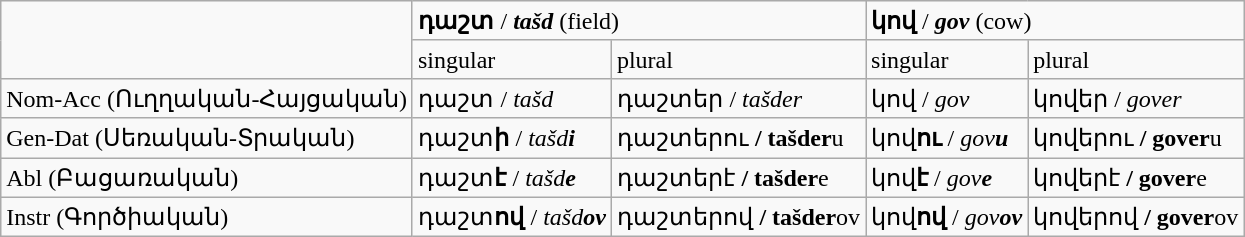<table class="wikitable">
<tr>
<td rowspan="2"> </td>
<td colspan="2"><strong>դաշտ</strong> / <strong><em>tašd</em></strong> (field)</td>
<td colspan="2"><strong>կով</strong> / <strong><em>gov</em></strong> (cow)</td>
</tr>
<tr>
<td>singular</td>
<td>plural</td>
<td>singular</td>
<td>plural</td>
</tr>
<tr>
<td>Nom-Acc (Ուղղական-Հայցական)</td>
<td>դաշտ / <em>tašd</em></td>
<td>դաշտեր / <em>tašder</em></td>
<td>կով / <em>gov</em></td>
<td>կովեր / <em>gover</em></td>
</tr>
<tr>
<td>Gen-Dat (Սեռական-Տրական)</td>
<td>դաշտ<strong>ի</strong> / <em>tašd<strong>i<strong><em></td>
<td>դաշտեր</strong>ու<strong> / </em>tašder</strong>u</em></strong></td>
<td>կով<strong>ու</strong> / <em>gov<strong>u<strong><em></td>
<td>կովեր</strong>ու<strong> / </em>gover</strong>u</em></strong></td>
</tr>
<tr>
<td>Abl (Բացառական)</td>
<td>դաշտ<strong>է</strong> / <em>tašd<strong>e<strong><em></td>
<td>դաշտեր</strong>է<strong> / </em>tašder</strong>e</em></strong></td>
<td>կով<strong>է</strong> / <em>gov<strong>e<strong><em></td>
<td>կովեր</strong>է<strong> / </em>gover</strong>e</em></strong></td>
</tr>
<tr>
<td>Instr (Գործիական)</td>
<td>դաշտ<strong>ով</strong> / <em>tašd<strong>ov<strong><em></td>
<td>դաշտեր</strong>ով<strong> / </em>tašder</strong>ov</em></strong></td>
<td>կով<strong>ով</strong> / <em>gov<strong>ov<strong><em></td>
<td>կովեր</strong>ով<strong> / </em>gover</strong>ov</em></strong></td>
</tr>
</table>
